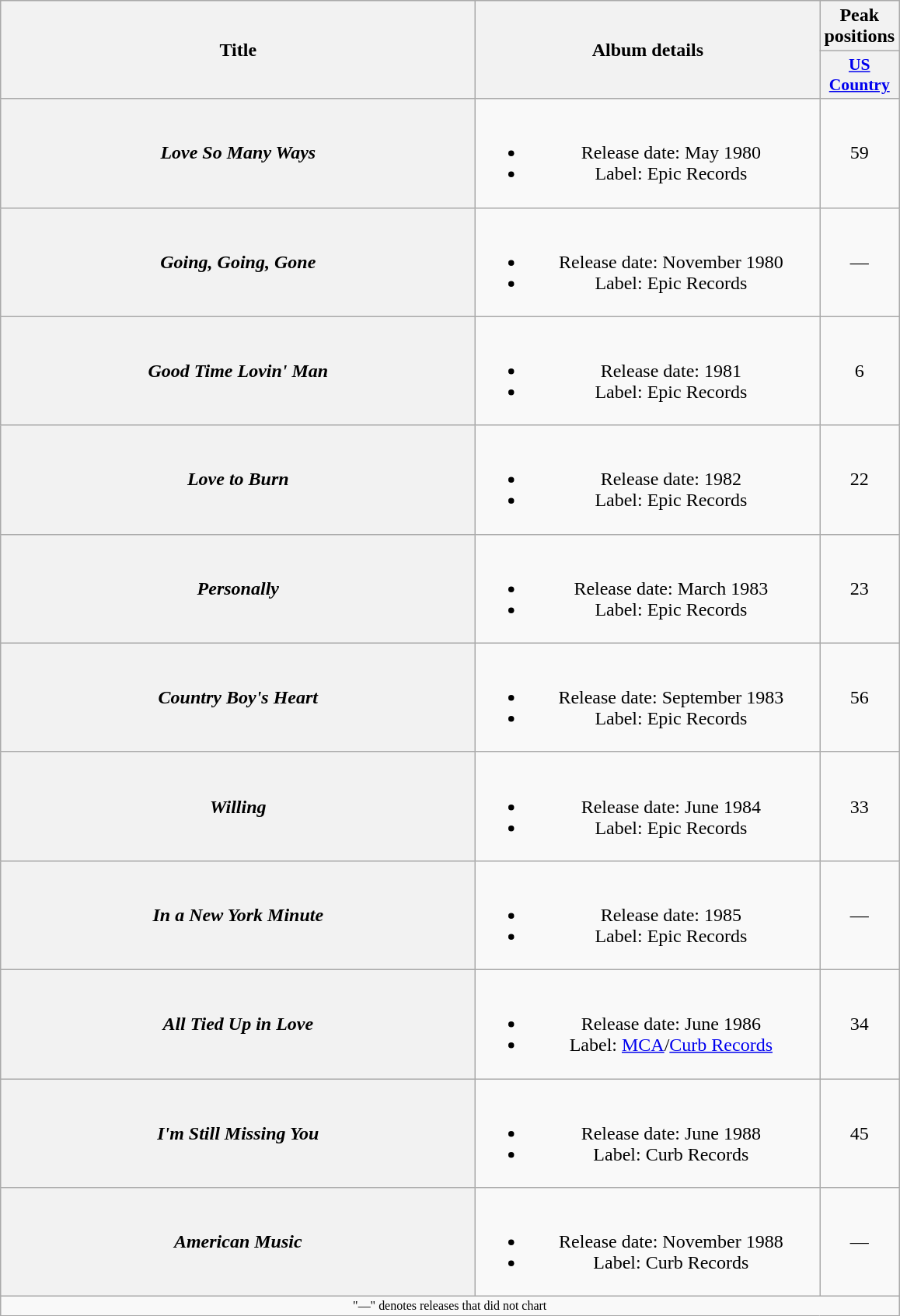<table class="wikitable plainrowheaders" style="text-align:center;">
<tr>
<th rowspan="2" style="width:25em;">Title</th>
<th rowspan="2" style="width:18em;">Album details</th>
<th>Peak<br>positions</th>
</tr>
<tr>
<th style="width:4em;font-size:90%;"><a href='#'>US Country</a></th>
</tr>
<tr>
<th scope="row"><em>Love So Many Ways</em></th>
<td><br><ul><li>Release date: May 1980</li><li>Label: Epic Records</li></ul></td>
<td>59</td>
</tr>
<tr>
<th scope="row"><em>Going, Going, Gone</em></th>
<td><br><ul><li>Release date: November 1980</li><li>Label: Epic Records</li></ul></td>
<td>—</td>
</tr>
<tr>
<th scope="row"><em>Good Time Lovin' Man</em></th>
<td><br><ul><li>Release date: 1981</li><li>Label: Epic Records</li></ul></td>
<td>6</td>
</tr>
<tr>
<th scope="row"><em>Love to Burn</em></th>
<td><br><ul><li>Release date: 1982</li><li>Label: Epic Records</li></ul></td>
<td>22</td>
</tr>
<tr>
<th scope="row"><em>Personally</em></th>
<td><br><ul><li>Release date: March 1983</li><li>Label: Epic Records</li></ul></td>
<td>23</td>
</tr>
<tr>
<th scope="row"><em>Country Boy's Heart</em></th>
<td><br><ul><li>Release date: September 1983</li><li>Label: Epic Records</li></ul></td>
<td>56</td>
</tr>
<tr>
<th scope="row"><em>Willing</em></th>
<td><br><ul><li>Release date: June 1984</li><li>Label: Epic Records</li></ul></td>
<td>33</td>
</tr>
<tr>
<th scope="row"><em>In a New York Minute</em></th>
<td><br><ul><li>Release date: 1985</li><li>Label: Epic Records</li></ul></td>
<td>—</td>
</tr>
<tr>
<th scope="row"><em>All Tied Up in Love</em></th>
<td><br><ul><li>Release date: June 1986</li><li>Label: <a href='#'>MCA</a>/<a href='#'>Curb Records</a></li></ul></td>
<td>34</td>
</tr>
<tr>
<th scope="row"><em>I'm Still Missing You</em></th>
<td><br><ul><li>Release date: June 1988</li><li>Label: Curb Records</li></ul></td>
<td>45</td>
</tr>
<tr>
<th scope="row"><em>American Music</em></th>
<td><br><ul><li>Release date: November 1988</li><li>Label: Curb Records</li></ul></td>
<td>—</td>
</tr>
<tr>
<td colspan="3" style="font-size:8pt">"—" denotes releases that did not chart</td>
</tr>
</table>
